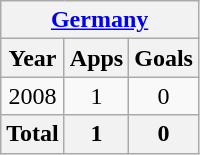<table class="wikitable" style="text-align:center">
<tr>
<th colspan="3"><a href='#'>Germany</a></th>
</tr>
<tr>
<th>Year</th>
<th>Apps</th>
<th>Goals</th>
</tr>
<tr>
<td>2008</td>
<td>1</td>
<td>0</td>
</tr>
<tr>
<th>Total</th>
<th>1</th>
<th>0</th>
</tr>
</table>
